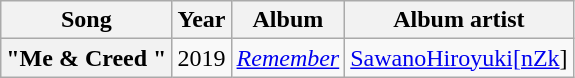<table class="wikitable plainrowheaders">
<tr>
<th scope="col">Song</th>
<th scope="col">Year</th>
<th scope="col">Album</th>
<th scope="col">Album artist</th>
</tr>
<tr>
<th scope="row">"Me & Creed <nZkv>"</th>
<td rowspan="1">2019</td>
<td rowspan="1" align="center"><em><a href='#'>Remember</a></em></td>
<td rowspan="1" align="center"><a href='#'>SawanoHiroyuki[nZk</a>]</td>
</tr>
</table>
